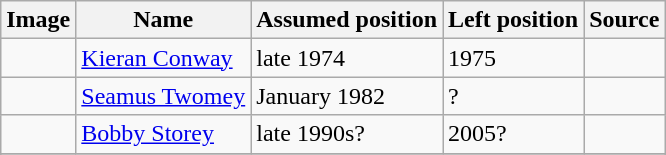<table class="wikitable">
<tr>
<th>Image</th>
<th>Name</th>
<th>Assumed position</th>
<th>Left position</th>
<th>Source</th>
</tr>
<tr>
<td></td>
<td><a href='#'>Kieran Conway</a></td>
<td>late 1974</td>
<td>1975</td>
<td></td>
</tr>
<tr>
<td></td>
<td><a href='#'>Seamus Twomey</a></td>
<td>January 1982</td>
<td>?</td>
<td></td>
</tr>
<tr>
<td></td>
<td><a href='#'>Bobby Storey</a></td>
<td>late 1990s?</td>
<td>2005?</td>
<td></td>
</tr>
<tr>
</tr>
<tr>
</tr>
</table>
